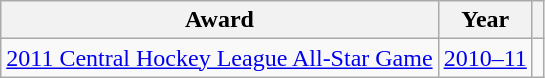<table class="wikitable">
<tr>
<th>Award</th>
<th>Year</th>
<th></th>
</tr>
<tr>
<td><a href='#'>2011 Central Hockey League All-Star Game</a></td>
<td><a href='#'>2010–11</a></td>
<td></td>
</tr>
</table>
